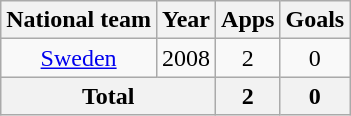<table class="wikitable" style="text-align:center">
<tr>
<th>National team</th>
<th>Year</th>
<th>Apps</th>
<th>Goals</th>
</tr>
<tr>
<td><a href='#'>Sweden</a></td>
<td>2008</td>
<td>2</td>
<td>0</td>
</tr>
<tr>
<th colspan="2">Total</th>
<th>2</th>
<th>0</th>
</tr>
</table>
